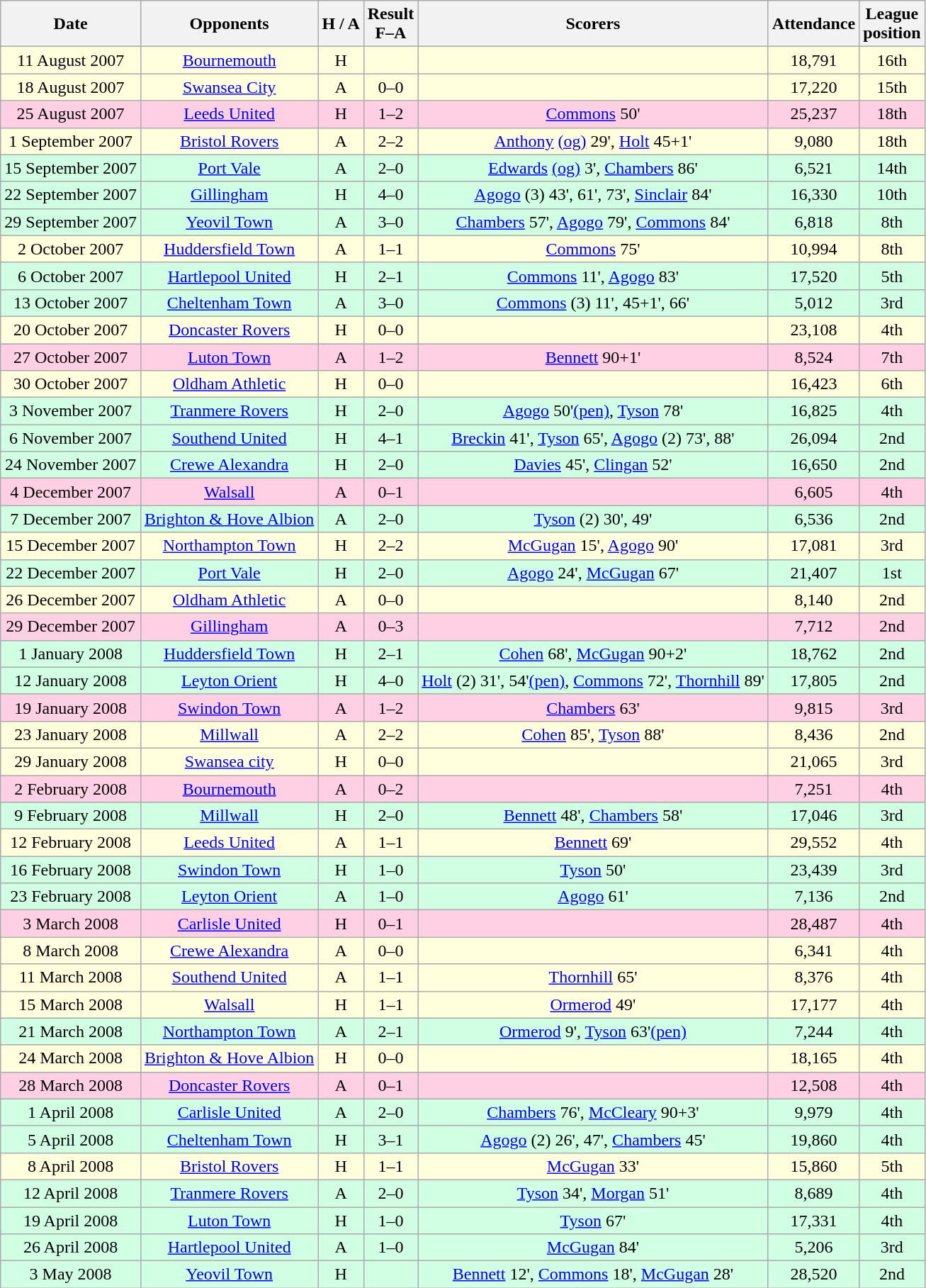<table class="wikitable" style="text-align:center;">
<tr>
<th>Date</th>
<th>Opponents</th>
<th>H / A</th>
<th>Result<br>F–A</th>
<th>Scorers</th>
<th>Attendance</th>
<th>League<br>position</th>
</tr>
<tr bgcolor="#ffffdd">
<td>11 August 2007</td>
<td><a href='#'>Bournemouth</a></td>
<td>H</td>
<td></td>
<td></td>
<td>18,791</td>
<td>16th</td>
</tr>
<tr bgcolor="#ffffdd">
<td>18 August 2007</td>
<td><a href='#'>Swansea City</a></td>
<td>A</td>
<td>0–0</td>
<td></td>
<td>17,220</td>
<td>15th</td>
</tr>
<tr bgcolor="#ffd0e3">
<td>25 August 2007</td>
<td><a href='#'>Leeds United</a></td>
<td>H</td>
<td>1–2</td>
<td><a href='#'>Commons</a> 50'</td>
<td>25,237</td>
<td>18th</td>
</tr>
<tr bgcolor="#ffffdd">
<td>1 September 2007</td>
<td><a href='#'>Bristol Rovers</a></td>
<td>A</td>
<td>2–2</td>
<td><a href='#'>Anthony</a> <a href='#'>(og)</a> 29', <a href='#'>Holt</a> 45+1'</td>
<td>9,080</td>
<td>18th</td>
</tr>
<tr bgcolor="#d0ffe3">
<td>15 September 2007</td>
<td><a href='#'>Port Vale</a></td>
<td>A</td>
<td>2–0</td>
<td><a href='#'>Edwards</a> <a href='#'>(og)</a> 3', <a href='#'>Chambers</a> 86'</td>
<td>6,521</td>
<td>14th</td>
</tr>
<tr bgcolor="#d0ffe3">
<td>22 September 2007</td>
<td><a href='#'>Gillingham</a></td>
<td>H</td>
<td>4–0</td>
<td><a href='#'>Agogo</a> (3) 43', 61', 73', <a href='#'>Sinclair</a> 84'</td>
<td>16,330</td>
<td>10th</td>
</tr>
<tr bgcolor="#d0ffe3">
<td>29 September 2007</td>
<td><a href='#'>Yeovil Town</a></td>
<td>A</td>
<td>3–0</td>
<td><a href='#'>Chambers</a> 57', <a href='#'>Agogo</a> 79', <a href='#'>Commons</a> 84'</td>
<td>6,818</td>
<td>8th</td>
</tr>
<tr bgcolor="#ffffdd">
<td>2 October 2007</td>
<td><a href='#'>Huddersfield Town</a></td>
<td>A</td>
<td>1–1</td>
<td><a href='#'>Commons</a> 75'</td>
<td>10,994</td>
<td>8th</td>
</tr>
<tr bgcolor="#d0ffe3">
<td>6 October 2007</td>
<td><a href='#'>Hartlepool United</a></td>
<td>H</td>
<td>2–1</td>
<td><a href='#'>Commons</a> 11', <a href='#'>Agogo</a> 83'</td>
<td>17,520</td>
<td>5th</td>
</tr>
<tr bgcolor="#d0ffe3">
<td>13 October 2007</td>
<td><a href='#'>Cheltenham Town</a></td>
<td>A</td>
<td>3–0</td>
<td><a href='#'>Commons</a> (3) 11', 45+1', 66'</td>
<td>5,012</td>
<td>3rd</td>
</tr>
<tr bgcolor="#ffffdd">
<td>20 October 2007</td>
<td><a href='#'>Doncaster Rovers</a></td>
<td>H</td>
<td>0–0</td>
<td></td>
<td>23,108</td>
<td>4th</td>
</tr>
<tr bgcolor="#ffd0e3">
<td>27 October 2007</td>
<td><a href='#'>Luton Town</a></td>
<td>A</td>
<td>1–2</td>
<td><a href='#'>Bennett</a> 90+1'</td>
<td>8,524</td>
<td>7th</td>
</tr>
<tr bgcolor="#ffffdd">
<td>30 October 2007</td>
<td><a href='#'>Oldham Athletic</a></td>
<td>H</td>
<td>0–0</td>
<td></td>
<td>16,423</td>
<td>6th</td>
</tr>
<tr bgcolor="#d0ffe3">
<td>3 November 2007</td>
<td><a href='#'>Tranmere Rovers</a></td>
<td>H</td>
<td>2–0</td>
<td><a href='#'>Agogo</a> 50'<a href='#'>(pen)</a>, <a href='#'>Tyson</a> 78'</td>
<td>16,825</td>
<td>4th</td>
</tr>
<tr bgcolor="#d0ffe3">
<td>6 November 2007</td>
<td><a href='#'>Southend United</a></td>
<td>H</td>
<td>4–1</td>
<td><a href='#'>Breckin</a> 41', <a href='#'>Tyson</a> 65', <a href='#'>Agogo</a> (2) 73', 88'</td>
<td>26,094</td>
<td>2nd</td>
</tr>
<tr bgcolor="#d0ffe3">
<td>24 November 2007</td>
<td><a href='#'>Crewe Alexandra</a></td>
<td>H</td>
<td>2–0</td>
<td><a href='#'>Davies</a> 45', <a href='#'>Clingan</a> 52'</td>
<td>16,650</td>
<td>2nd</td>
</tr>
<tr bgcolor="#ffd0e3">
<td>4 December 2007</td>
<td><a href='#'>Walsall</a></td>
<td>A</td>
<td>0–1</td>
<td></td>
<td>6,605</td>
<td>4th</td>
</tr>
<tr bgcolor="#d0ffe3">
<td>7 December 2007</td>
<td><a href='#'>Brighton & Hove Albion</a></td>
<td>A</td>
<td>2–0</td>
<td><a href='#'>Tyson</a> (2) 30', 49'</td>
<td>6,536</td>
<td>2nd</td>
</tr>
<tr bgcolor="#ffffdd">
<td>15 December 2007</td>
<td><a href='#'>Northampton Town</a></td>
<td>H</td>
<td>2–2</td>
<td><a href='#'>McGugan</a> 15', <a href='#'>Agogo</a> 90'</td>
<td>17,081</td>
<td>3rd</td>
</tr>
<tr bgcolor="#d0ffe3">
<td>22 December 2007</td>
<td><a href='#'>Port Vale</a></td>
<td>H</td>
<td>2–0</td>
<td><a href='#'>Agogo</a> 24', <a href='#'>McGugan</a> 67'</td>
<td>21,407</td>
<td>1st</td>
</tr>
<tr bgcolor="#ffffdd">
<td>26 December 2007</td>
<td><a href='#'>Oldham Athletic</a></td>
<td>A</td>
<td>0–0</td>
<td></td>
<td>8,140</td>
<td>2nd</td>
</tr>
<tr bgcolor="#ffd0e3">
<td>29 December 2007</td>
<td><a href='#'>Gillingham</a></td>
<td>A</td>
<td>0–3</td>
<td></td>
<td>7,712</td>
<td>2nd</td>
</tr>
<tr bgcolor="#d0ffe3">
<td>1 January 2008</td>
<td><a href='#'>Huddersfield Town</a></td>
<td>H</td>
<td>2–1</td>
<td><a href='#'>Cohen</a> 68', <a href='#'>McGugan</a> 90+2'</td>
<td>18,762</td>
<td>2nd</td>
</tr>
<tr bgcolor="#d0ffe3">
<td>12 January 2008</td>
<td><a href='#'>Leyton Orient</a></td>
<td>H</td>
<td>4–0</td>
<td><a href='#'>Holt</a> (2) 31', 54'<a href='#'>(pen)</a>, <a href='#'>Commons</a> 72', <a href='#'>Thornhill</a> 89'</td>
<td>17,805</td>
<td>2nd</td>
</tr>
<tr bgcolor="#ffd0e3">
<td>19 January 2008</td>
<td><a href='#'>Swindon Town</a></td>
<td>A</td>
<td>1–2</td>
<td><a href='#'>Chambers</a> 63'</td>
<td>9,815</td>
<td>3rd</td>
</tr>
<tr bgcolor="#ffffdd">
<td>23 January 2008</td>
<td><a href='#'>Millwall</a></td>
<td>A</td>
<td>2–2</td>
<td><a href='#'>Cohen</a> 85', <a href='#'>Tyson</a> 88'</td>
<td>8,436</td>
<td>2nd</td>
</tr>
<tr bgcolor="#ffffdd">
<td>29 January 2008</td>
<td><a href='#'>Swansea city</a></td>
<td>H</td>
<td>0–0</td>
<td></td>
<td>21,065</td>
<td>3rd</td>
</tr>
<tr bgcolor="#ffd0e3">
<td>2 February 2008</td>
<td><a href='#'>Bournemouth</a></td>
<td>A</td>
<td>0–2</td>
<td></td>
<td>7,251</td>
<td>4th</td>
</tr>
<tr bgcolor="#d0ffe3">
<td>9 February 2008</td>
<td><a href='#'>Millwall</a></td>
<td>H</td>
<td>2–0</td>
<td><a href='#'>Bennett</a> 48', <a href='#'>Chambers</a> 58'</td>
<td>17,046</td>
<td>3rd</td>
</tr>
<tr bgcolor="#ffffdd">
<td>12 February 2008</td>
<td><a href='#'>Leeds United</a></td>
<td>A</td>
<td>1–1</td>
<td><a href='#'>Bennett</a> 69'</td>
<td>29,552</td>
<td>4th</td>
</tr>
<tr bgcolor="#d0ffe3">
<td>16 February 2008</td>
<td><a href='#'>Swindon Town</a></td>
<td>H</td>
<td>1–0</td>
<td><a href='#'>Tyson</a> 50'</td>
<td>23,439</td>
<td>3rd</td>
</tr>
<tr bgcolor="#d0ffe3">
<td>23 February 2008</td>
<td><a href='#'>Leyton Orient</a></td>
<td>A</td>
<td>1–0</td>
<td><a href='#'>Agogo</a> 61'</td>
<td>7,136</td>
<td>2nd</td>
</tr>
<tr bgcolor="#ffd0e3">
<td>3 March 2008</td>
<td><a href='#'>Carlisle United</a></td>
<td>H</td>
<td>0–1</td>
<td></td>
<td>28,487</td>
<td>4th</td>
</tr>
<tr bgcolor="#ffffdd">
<td>8 March 2008</td>
<td><a href='#'>Crewe Alexandra</a></td>
<td>A</td>
<td>0–0</td>
<td></td>
<td>6,341</td>
<td>4th</td>
</tr>
<tr bgcolor="#ffffdd">
<td>11 March 2008</td>
<td><a href='#'>Southend United</a></td>
<td>A</td>
<td>1–1</td>
<td><a href='#'>Thornhill</a> 65'</td>
<td>8,376</td>
<td>4th</td>
</tr>
<tr bgcolor="#ffffdd">
<td>15 March 2008</td>
<td><a href='#'>Walsall</a></td>
<td>H</td>
<td>1–1</td>
<td><a href='#'>Ormerod</a> 49'</td>
<td>17,177</td>
<td>4th</td>
</tr>
<tr bgcolor="#d0ffe3">
<td>21 March 2008</td>
<td><a href='#'>Northampton Town</a></td>
<td>A</td>
<td>2–1</td>
<td><a href='#'>Ormerod</a> 9', <a href='#'>Tyson</a> 63'<a href='#'>(pen)</a></td>
<td>7,244</td>
<td>4th</td>
</tr>
<tr bgcolor="#ffffdd">
<td>24 March 2008</td>
<td><a href='#'>Brighton & Hove Albion</a></td>
<td>H</td>
<td>0–0</td>
<td></td>
<td>18,165</td>
<td>4th</td>
</tr>
<tr bgcolor="#ffd0e3">
<td>28 March 2008</td>
<td><a href='#'>Doncaster Rovers</a></td>
<td>A</td>
<td>0–1</td>
<td></td>
<td>12,508</td>
<td>4th</td>
</tr>
<tr bgcolor="#d0ffe3">
<td>1 April 2008</td>
<td><a href='#'>Carlisle United</a></td>
<td>A</td>
<td>2–0</td>
<td><a href='#'>Chambers</a> 76', <a href='#'>McCleary</a> 90+3'</td>
<td>9,979</td>
<td>4th</td>
</tr>
<tr bgcolor="#d0ffe3">
<td>5 April 2008</td>
<td><a href='#'>Cheltenham Town</a></td>
<td>H</td>
<td>3–1</td>
<td><a href='#'>Agogo</a> (2) 26', 47', <a href='#'>Chambers</a> 45'</td>
<td>19,860</td>
<td>4th</td>
</tr>
<tr bgcolor="#ffffdd">
<td>8 April 2008</td>
<td><a href='#'>Bristol Rovers</a></td>
<td>H</td>
<td>1–1</td>
<td><a href='#'>McGugan</a> 33'</td>
<td>15,860</td>
<td>5th</td>
</tr>
<tr bgcolor="#d0ffe3">
<td>12 April 2008</td>
<td><a href='#'>Tranmere Rovers</a></td>
<td>A</td>
<td>2–0</td>
<td><a href='#'>Tyson</a> 34', <a href='#'>Morgan</a> 51'</td>
<td>8,689</td>
<td>4th</td>
</tr>
<tr bgcolor="#d0ffe3">
<td>19 April 2008</td>
<td><a href='#'>Luton Town</a></td>
<td>H</td>
<td>1–0</td>
<td><a href='#'>Tyson</a> 67'</td>
<td>17,331</td>
<td>4th</td>
</tr>
<tr bgcolor="#d0ffe3">
<td>26 April 2008</td>
<td><a href='#'>Hartlepool United</a></td>
<td>A</td>
<td>1–0</td>
<td><a href='#'>McGugan</a> 84'</td>
<td>5,206</td>
<td>3rd</td>
</tr>
<tr bgcolor="#d0ffe3">
<td>3 May 2008</td>
<td><a href='#'>Yeovil Town</a></td>
<td>H</td>
<td></td>
<td><a href='#'>Bennett</a> 12', <a href='#'>Commons</a> 18', <a href='#'>McGugan</a> 28'</td>
<td>28,520</td>
<td>2nd</td>
</tr>
</table>
